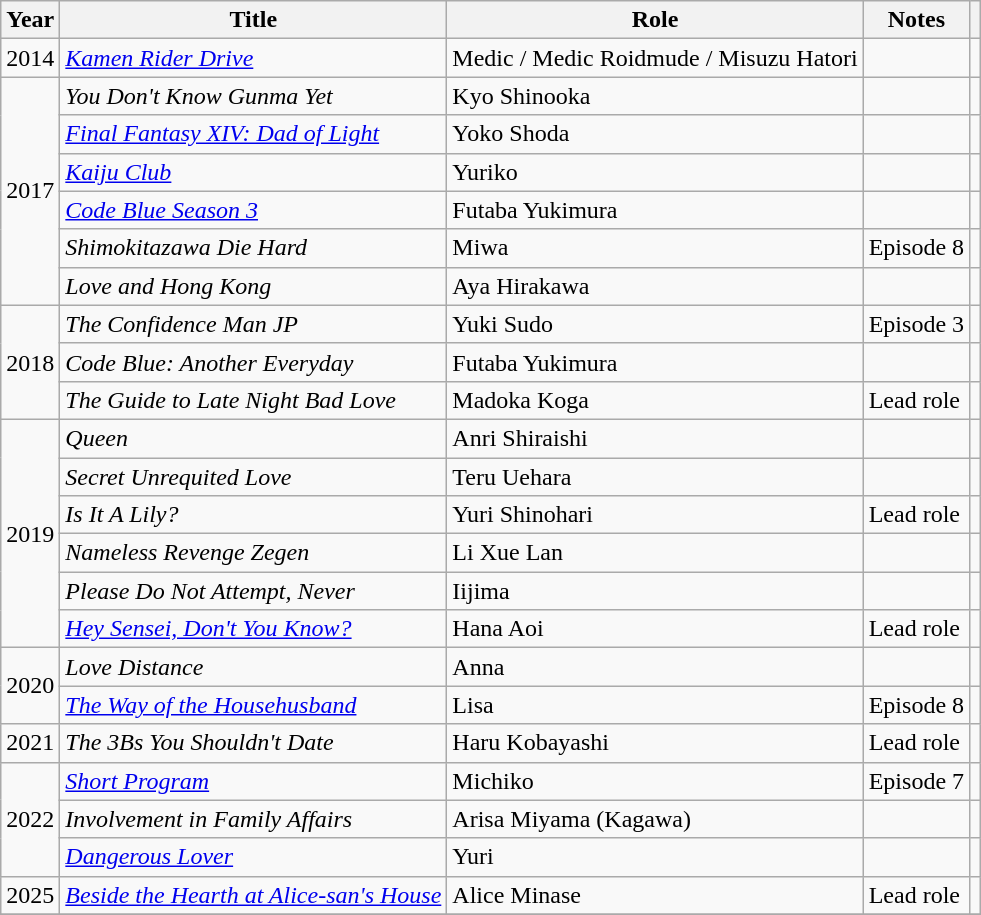<table class="wikitable">
<tr>
<th>Year</th>
<th>Title</th>
<th>Role</th>
<th>Notes</th>
<th></th>
</tr>
<tr>
<td>2014</td>
<td><em><a href='#'>Kamen Rider Drive</a></em></td>
<td>Medic / Medic Roidmude / Misuzu Hatori</td>
<td></td>
<td></td>
</tr>
<tr>
<td rowspan="6">2017</td>
<td><em>You Don't Know Gunma Yet</em></td>
<td>Kyo Shinooka</td>
<td></td>
<td></td>
</tr>
<tr>
<td><em><a href='#'>Final Fantasy XIV: Dad of Light</a></em></td>
<td>Yoko Shoda</td>
<td></td>
</tr>
<tr>
<td><em><a href='#'>Kaiju Club</a></em></td>
<td>Yuriko</td>
<td></td>
<td></td>
</tr>
<tr>
<td><em><a href='#'>Code Blue Season 3</a></em></td>
<td>Futaba Yukimura</td>
<td></td>
<td></td>
</tr>
<tr>
<td><em>Shimokitazawa Die Hard</em></td>
<td>Miwa</td>
<td>Episode 8</td>
<td></td>
</tr>
<tr>
<td><em>Love and Hong Kong</em></td>
<td>Aya Hirakawa</td>
<td></td>
<td></td>
</tr>
<tr>
<td rowspan="3">2018</td>
<td><em>The Confidence Man JP</em></td>
<td>Yuki Sudo</td>
<td>Episode 3</td>
<td></td>
</tr>
<tr>
<td><em>Code Blue: Another Everyday</em></td>
<td>Futaba Yukimura</td>
<td></td>
<td></td>
</tr>
<tr>
<td><em>The Guide to Late Night Bad Love</em></td>
<td>Madoka Koga</td>
<td>Lead role</td>
<td></td>
</tr>
<tr>
<td rowspan="6">2019</td>
<td><em>Queen</em></td>
<td>Anri Shiraishi</td>
<td></td>
<td></td>
</tr>
<tr>
<td><em>Secret Unrequited Love</em></td>
<td>Teru Uehara</td>
<td></td>
<td></td>
</tr>
<tr>
<td><em>Is It A Lily?</em></td>
<td>Yuri Shinohari</td>
<td>Lead role</td>
<td></td>
</tr>
<tr>
<td><em>Nameless Revenge Zegen</em></td>
<td>Li Xue Lan</td>
<td></td>
<td></td>
</tr>
<tr>
<td><em>Please Do Not Attempt, Never</em></td>
<td>Iijima</td>
<td></td>
<td></td>
</tr>
<tr>
<td><em><a href='#'>Hey Sensei, Don't You Know?</a></em></td>
<td>Hana Aoi</td>
<td>Lead role</td>
<td></td>
</tr>
<tr>
<td rowspan="2">2020</td>
<td><em>Love Distance</em></td>
<td>Anna</td>
<td></td>
<td></td>
</tr>
<tr>
<td><em><a href='#'>The Way of the Househusband</a></em></td>
<td>Lisa</td>
<td>Episode 8</td>
<td></td>
</tr>
<tr>
<td>2021</td>
<td><em>The 3Bs You Shouldn't Date</em></td>
<td>Haru Kobayashi</td>
<td>Lead role</td>
<td></td>
</tr>
<tr>
<td rowspan="3">2022</td>
<td><em><a href='#'>Short Program</a></em></td>
<td>Michiko</td>
<td>Episode 7</td>
<td></td>
</tr>
<tr>
<td><em>Involvement in Family Affairs</em></td>
<td>Arisa Miyama (Kagawa)</td>
<td></td>
<td></td>
</tr>
<tr>
<td><em><a href='#'>Dangerous Lover</a></em></td>
<td>Yuri</td>
<td></td>
<td></td>
</tr>
<tr>
<td>2025</td>
<td><em><a href='#'>Beside the Hearth at Alice-san's House</a></em></td>
<td>Alice Minase</td>
<td>Lead role</td>
<td></td>
</tr>
<tr>
</tr>
</table>
